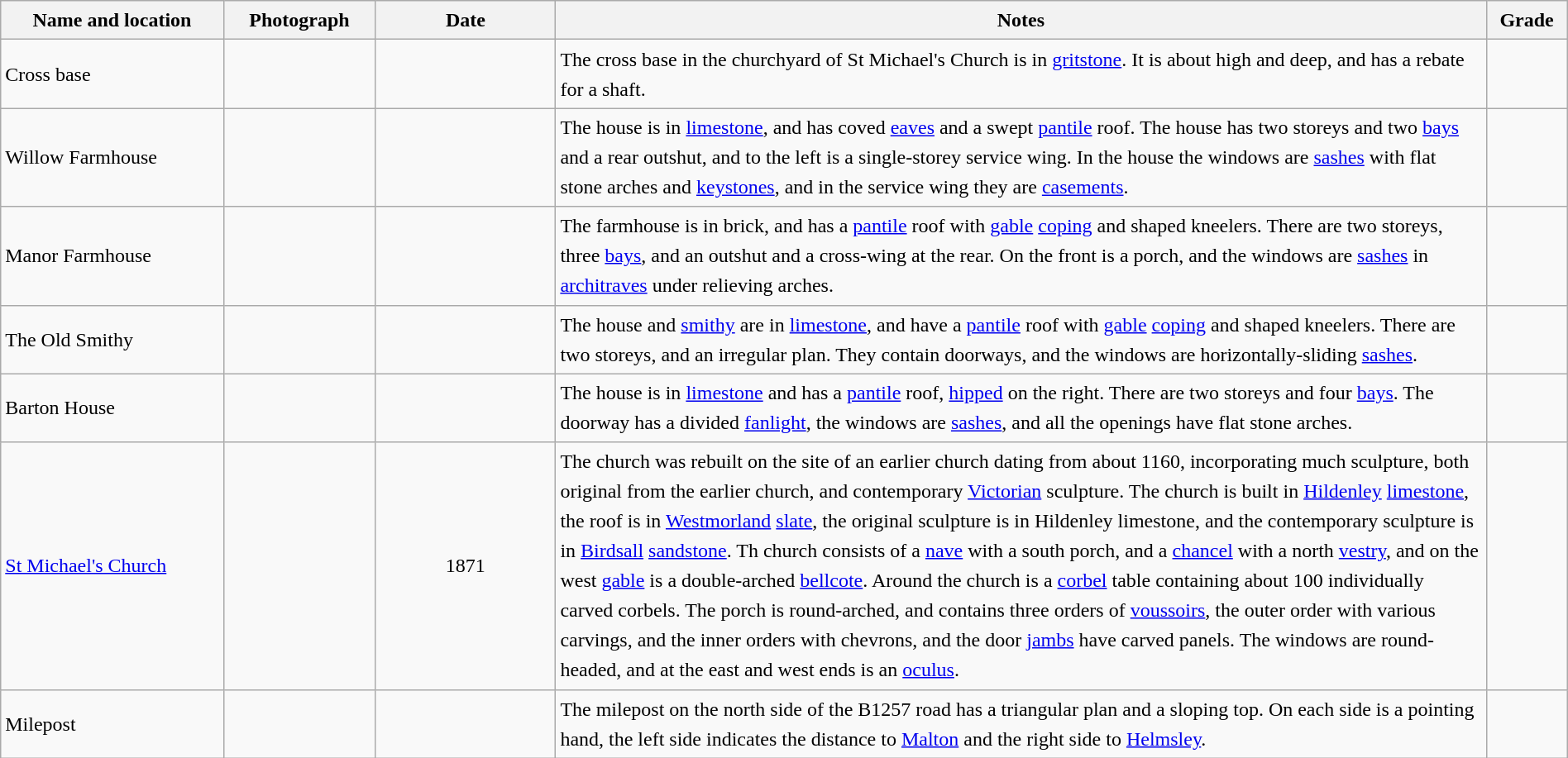<table class="wikitable sortable plainrowheaders" style="width:100%; border:0px; text-align:left; line-height:150%">
<tr>
<th scope="col"  style="width:150px">Name and location</th>
<th scope="col"  style="width:100px" class="unsortable">Photograph</th>
<th scope="col"  style="width:120px">Date</th>
<th scope="col"  style="width:650px" class="unsortable">Notes</th>
<th scope="col"  style="width:50px">Grade</th>
</tr>
<tr>
<td>Cross base<br><small></small></td>
<td></td>
<td align="center"></td>
<td>The cross base in the churchyard of St Michael's Church is in <a href='#'>gritstone</a>.  It is about  high and  deep, and has a rebate for a shaft.</td>
<td align="center" ></td>
</tr>
<tr>
<td>Willow Farmhouse<br><small></small></td>
<td></td>
<td align="center"></td>
<td>The house is in <a href='#'>limestone</a>, and has coved <a href='#'>eaves</a> and a swept <a href='#'>pantile</a> roof.  The house has two storeys and two <a href='#'>bays</a> and a rear outshut, and to the left is a single-storey service wing.  In the house the windows are <a href='#'>sashes</a> with flat stone arches and <a href='#'>keystones</a>, and in the service wing they are <a href='#'>casements</a>.</td>
<td align="center" ></td>
</tr>
<tr>
<td>Manor Farmhouse<br><small></small></td>
<td></td>
<td align="center"></td>
<td>The farmhouse is in brick, and has a <a href='#'>pantile</a> roof with <a href='#'>gable</a> <a href='#'>coping</a> and shaped kneelers.  There are two storeys, three <a href='#'>bays</a>, and an outshut and a cross-wing at the rear.  On the front is a porch, and the windows are <a href='#'>sashes</a> in <a href='#'>architraves</a> under relieving arches.</td>
<td align="center" ></td>
</tr>
<tr>
<td>The Old Smithy<br><small></small></td>
<td></td>
<td align="center"></td>
<td>The house and <a href='#'>smithy</a> are in <a href='#'>limestone</a>, and have a <a href='#'>pantile</a> roof with <a href='#'>gable</a> <a href='#'>coping</a> and shaped kneelers.  There are two storeys, and an irregular plan.  They contain doorways, and the windows are horizontally-sliding <a href='#'>sashes</a>.</td>
<td align="center" ></td>
</tr>
<tr>
<td>Barton House<br><small></small></td>
<td></td>
<td align="center"></td>
<td>The house is in <a href='#'>limestone</a> and has a <a href='#'>pantile</a> roof, <a href='#'>hipped</a> on the right.  There are two storeys and four <a href='#'>bays</a>.  The doorway has a divided <a href='#'>fanlight</a>, the windows are <a href='#'>sashes</a>, and all the openings have flat stone arches.</td>
<td align="center" ></td>
</tr>
<tr>
<td><a href='#'>St Michael's Church</a><br><small></small></td>
<td></td>
<td align="center">1871</td>
<td>The church was rebuilt on the site of an earlier church dating from about 1160, incorporating much sculpture, both original from the earlier church, and contemporary <a href='#'>Victorian</a> sculpture.  The church is built in <a href='#'>Hildenley</a> <a href='#'>limestone</a>, the roof is in <a href='#'>Westmorland</a> <a href='#'>slate</a>, the original sculpture is in Hildenley limestone, and the contemporary sculpture is in <a href='#'>Birdsall</a> <a href='#'>sandstone</a>.  Th church consists of a <a href='#'>nave</a> with a south porch, and a <a href='#'>chancel</a> with a north <a href='#'>vestry</a>, and on the west <a href='#'>gable</a> is a double-arched <a href='#'>bellcote</a>.  Around the church is a <a href='#'>corbel</a> table containing about 100 individually carved corbels.  The porch is round-arched, and contains three orders of <a href='#'>voussoirs</a>, the outer order with various carvings, and the inner orders with chevrons, and the door <a href='#'>jambs</a> have carved panels.  The windows are round-headed, and at the east and west ends is an <a href='#'>oculus</a>.</td>
<td align="center" ></td>
</tr>
<tr>
<td>Milepost<br><small></small></td>
<td></td>
<td align="center"></td>
<td>The milepost on the north side of the B1257 road has a triangular plan and a sloping top.  On each side is a pointing hand, the left side indicates the distance to <a href='#'>Malton</a> and the right side to <a href='#'>Helmsley</a>.</td>
<td align="center" ></td>
</tr>
<tr>
</tr>
</table>
